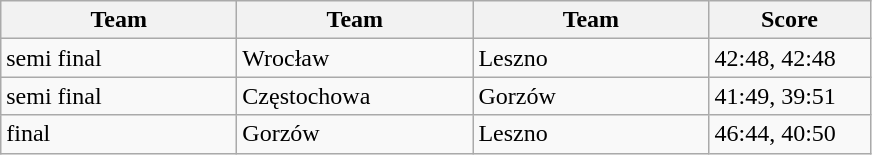<table class="wikitable" style="font-size: 100%">
<tr>
<th width=150>Team</th>
<th width=150>Team</th>
<th width=150>Team</th>
<th width=100>Score</th>
</tr>
<tr>
<td>semi final</td>
<td>Wrocław</td>
<td>Leszno</td>
<td>42:48, 42:48</td>
</tr>
<tr>
<td>semi final</td>
<td>Częstochowa</td>
<td>Gorzów</td>
<td>41:49, 39:51</td>
</tr>
<tr>
<td>final</td>
<td>Gorzów</td>
<td>Leszno</td>
<td>46:44, 40:50</td>
</tr>
</table>
